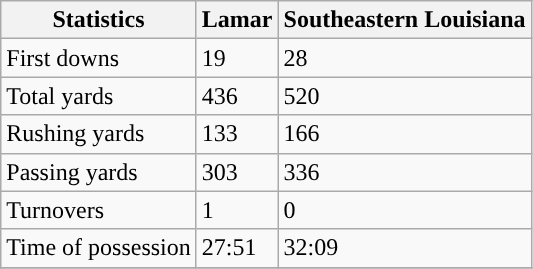<table class="wikitable">
<tr>
<th>Statistics</th>
<th>Lamar</th>
<th>Southeastern Louisiana</th>
</tr>
<tr>
<td>First downs</td>
<td>19</td>
<td>28</td>
</tr>
<tr>
<td>Total yards</td>
<td>436</td>
<td>520</td>
</tr>
<tr>
<td>Rushing yards</td>
<td>133</td>
<td>166</td>
</tr>
<tr>
<td>Passing yards</td>
<td>303</td>
<td>336</td>
</tr>
<tr>
<td>Turnovers</td>
<td>1</td>
<td>0</td>
</tr>
<tr>
<td>Time of possession</td>
<td>27:51</td>
<td>32:09</td>
</tr>
<tr>
</tr>
</table>
